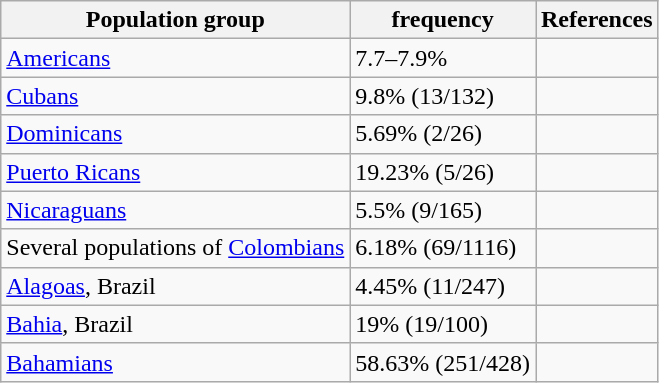<table class="wikitable" border="1" style="center">
<tr>
<th>Population group</th>
<th>frequency</th>
<th>References</th>
</tr>
<tr>
<td><a href='#'>Americans</a></td>
<td>7.7–7.9%</td>
<td></td>
</tr>
<tr>
<td><a href='#'>Cubans</a></td>
<td>9.8% (13/132)</td>
<td></td>
</tr>
<tr>
<td><a href='#'>Dominicans</a></td>
<td>5.69% (2/26)</td>
<td></td>
</tr>
<tr>
<td><a href='#'>Puerto Ricans</a></td>
<td>19.23% (5/26)</td>
<td></td>
</tr>
<tr>
<td><a href='#'>Nicaraguans</a></td>
<td>5.5% (9/165)</td>
<td></td>
</tr>
<tr>
<td>Several populations of <a href='#'>Colombians</a></td>
<td>6.18% (69/1116)</td>
<td></td>
</tr>
<tr>
<td><a href='#'>Alagoas</a>, Brazil</td>
<td>4.45% (11/247)</td>
<td></td>
</tr>
<tr>
<td><a href='#'>Bahia</a>, Brazil</td>
<td>19% (19/100)</td>
<td></td>
</tr>
<tr>
<td><a href='#'>Bahamians</a></td>
<td>58.63% (251/428)</td>
<td></td>
</tr>
</table>
